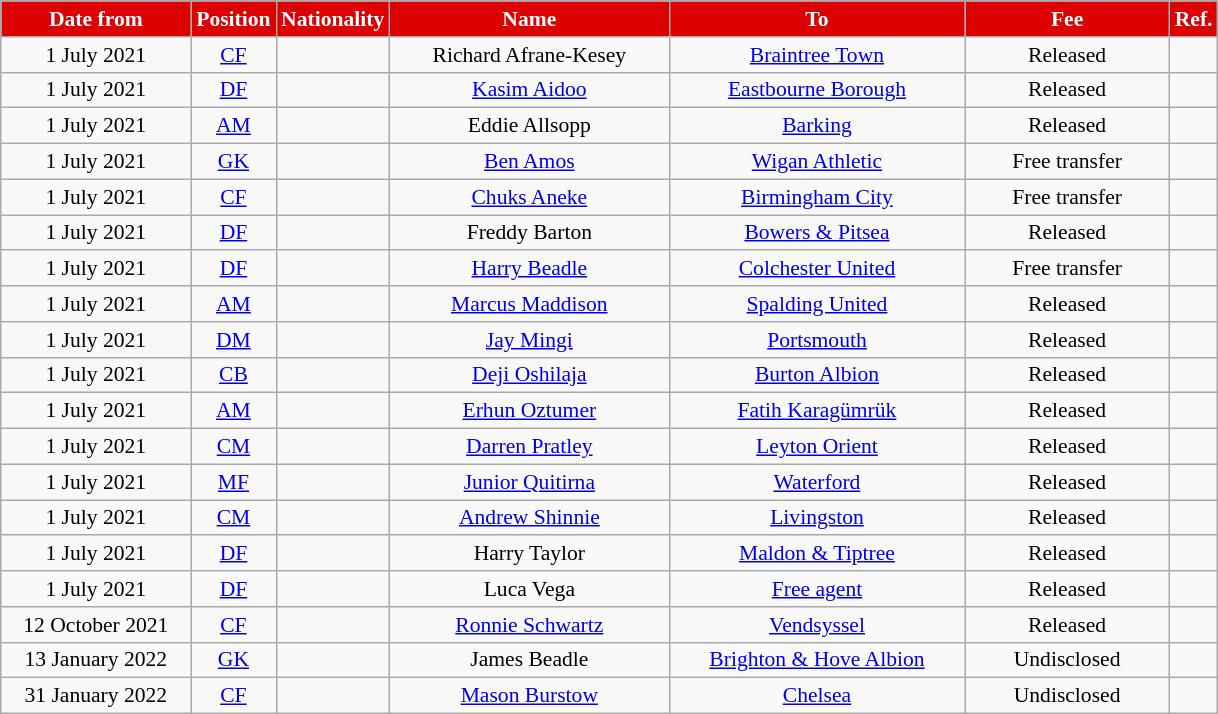<table class="wikitable"  style="text-align:center; font-size:90%; ">
<tr>
<th style="background:#DD0000; color:white; width:120px;">Date from</th>
<th style="background:#DD0000; color:white; width:50px;">Position</th>
<th style="background:#DD0000; color:white; width:50px;">Nationality</th>
<th style="background:#DD0000; color:white; width:180px;">Name</th>
<th style="background:#DD0000; color:white; width:190px;">To</th>
<th style="background:#DD0000; color:white; width:130px;">Fee</th>
<th style="background:#DD0000; color:white; width:25px;">Ref.</th>
</tr>
<tr>
<td>1 July 2021</td>
<td><a href='#'>CF</a></td>
<td></td>
<td>Richard Afrane-Kesey</td>
<td> <a href='#'>Braintree Town</a></td>
<td>Released</td>
<td></td>
</tr>
<tr>
<td>1 July 2021</td>
<td><a href='#'>DF</a></td>
<td></td>
<td><a href='#'>Kasim Aidoo</a></td>
<td> <a href='#'>Eastbourne Borough</a></td>
<td>Released</td>
<td></td>
</tr>
<tr>
<td>1 July 2021</td>
<td><a href='#'>AM</a></td>
<td></td>
<td>Eddie Allsopp</td>
<td> <a href='#'>Barking</a></td>
<td>Released</td>
<td></td>
</tr>
<tr>
<td>1 July 2021</td>
<td><a href='#'>GK</a></td>
<td></td>
<td><a href='#'>Ben Amos</a></td>
<td> <a href='#'>Wigan Athletic</a></td>
<td>Free transfer</td>
<td></td>
</tr>
<tr>
<td>1 July 2021</td>
<td><a href='#'>CF</a></td>
<td></td>
<td><a href='#'>Chuks Aneke</a></td>
<td> <a href='#'>Birmingham City</a></td>
<td>Free transfer</td>
<td></td>
</tr>
<tr>
<td>1 July 2021</td>
<td><a href='#'>DF</a></td>
<td></td>
<td>Freddy Barton</td>
<td> <a href='#'>Bowers & Pitsea</a></td>
<td>Released</td>
<td></td>
</tr>
<tr>
<td>1 July 2021</td>
<td><a href='#'>DF</a></td>
<td></td>
<td><a href='#'>Harry Beadle</a></td>
<td> <a href='#'>Colchester United</a></td>
<td>Free transfer</td>
<td></td>
</tr>
<tr>
<td>1 July 2021</td>
<td><a href='#'>AM</a></td>
<td></td>
<td><a href='#'>Marcus Maddison</a></td>
<td> <a href='#'>Spalding United</a></td>
<td>Released</td>
<td></td>
</tr>
<tr>
<td>1 July 2021</td>
<td><a href='#'>DM</a></td>
<td></td>
<td><a href='#'>Jay Mingi</a></td>
<td> <a href='#'>Portsmouth</a></td>
<td>Released</td>
<td></td>
</tr>
<tr>
<td>1 July 2021</td>
<td><a href='#'>CB</a></td>
<td></td>
<td><a href='#'>Deji Oshilaja</a></td>
<td> <a href='#'>Burton Albion</a></td>
<td>Released</td>
<td></td>
</tr>
<tr>
<td>1 July 2021</td>
<td><a href='#'>AM</a></td>
<td></td>
<td><a href='#'>Erhun Oztumer</a></td>
<td> <a href='#'>Fatih Karagümrük</a></td>
<td>Released</td>
<td></td>
</tr>
<tr>
<td>1 July 2021</td>
<td><a href='#'>CM</a></td>
<td></td>
<td><a href='#'>Darren Pratley</a></td>
<td> <a href='#'>Leyton Orient</a></td>
<td>Released</td>
<td></td>
</tr>
<tr>
<td>1 July 2021</td>
<td><a href='#'>MF</a></td>
<td></td>
<td><a href='#'>Junior Quitirna</a></td>
<td> <a href='#'>Waterford</a></td>
<td>Released</td>
<td></td>
</tr>
<tr>
<td>1 July 2021</td>
<td><a href='#'>CM</a></td>
<td></td>
<td><a href='#'>Andrew Shinnie</a></td>
<td> <a href='#'>Livingston</a></td>
<td>Released</td>
<td></td>
</tr>
<tr>
<td>1 July 2021</td>
<td><a href='#'>DF</a></td>
<td></td>
<td>Harry Taylor</td>
<td> <a href='#'>Maldon & Tiptree</a></td>
<td>Released</td>
<td></td>
</tr>
<tr>
<td>1 July 2021</td>
<td><a href='#'>DF</a></td>
<td></td>
<td>Luca Vega</td>
<td><a href='#'>Free agent</a></td>
<td>Released</td>
<td></td>
</tr>
<tr>
<td>12 October 2021</td>
<td><a href='#'>CF</a></td>
<td></td>
<td><a href='#'>Ronnie Schwartz</a></td>
<td> <a href='#'>Vendsyssel</a></td>
<td>Released</td>
<td></td>
</tr>
<tr>
<td>13 January 2022</td>
<td><a href='#'>GK</a></td>
<td></td>
<td>James Beadle</td>
<td> <a href='#'>Brighton & Hove Albion</a></td>
<td>Undisclosed</td>
<td></td>
</tr>
<tr>
<td>31 January 2022</td>
<td><a href='#'>CF</a></td>
<td></td>
<td><a href='#'>Mason Burstow</a></td>
<td> <a href='#'>Chelsea</a></td>
<td>Undisclosed</td>
<td></td>
</tr>
</table>
